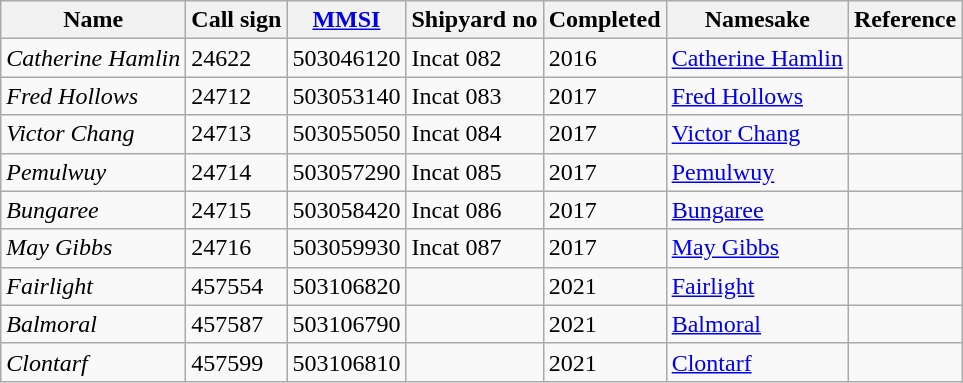<table class="wikitable sortable">
<tr>
<th>Name</th>
<th>Call sign</th>
<th><a href='#'>MMSI</a></th>
<th>Shipyard no</th>
<th>Completed</th>
<th>Namesake</th>
<th>Reference</th>
</tr>
<tr>
<td><em>Catherine Hamlin</em></td>
<td>24622</td>
<td>503046120</td>
<td>Incat 082</td>
<td>2016</td>
<td><a href='#'>Catherine Hamlin</a></td>
<td></td>
</tr>
<tr>
<td><em>Fred Hollows</em></td>
<td>24712</td>
<td>503053140</td>
<td>Incat 083</td>
<td>2017</td>
<td><a href='#'>Fred Hollows</a></td>
<td></td>
</tr>
<tr>
<td><em>Victor Chang</em></td>
<td>24713</td>
<td>503055050</td>
<td>Incat 084</td>
<td>2017</td>
<td><a href='#'>Victor Chang</a></td>
<td></td>
</tr>
<tr>
<td><em>Pemulwuy</em></td>
<td>24714</td>
<td>503057290</td>
<td>Incat 085</td>
<td>2017</td>
<td><a href='#'>Pemulwuy</a></td>
<td></td>
</tr>
<tr>
<td><em>Bungaree</em></td>
<td>24715</td>
<td>503058420</td>
<td>Incat 086</td>
<td>2017</td>
<td><a href='#'>Bungaree</a></td>
<td></td>
</tr>
<tr>
<td><em>May Gibbs</em></td>
<td>24716</td>
<td>503059930</td>
<td>Incat 087</td>
<td>2017</td>
<td><a href='#'>May Gibbs</a></td>
<td></td>
</tr>
<tr>
<td><em>Fairlight</em></td>
<td>457554</td>
<td>503106820</td>
<td></td>
<td>2021</td>
<td><a href='#'>Fairlight</a></td>
<td></td>
</tr>
<tr>
<td><em>Balmoral</em></td>
<td>457587</td>
<td>503106790</td>
<td></td>
<td>2021</td>
<td><a href='#'>Balmoral</a></td>
<td></td>
</tr>
<tr>
<td><em>Clontarf</em></td>
<td>457599</td>
<td>503106810</td>
<td></td>
<td>2021</td>
<td><a href='#'>Clontarf</a></td>
<td></td>
</tr>
</table>
